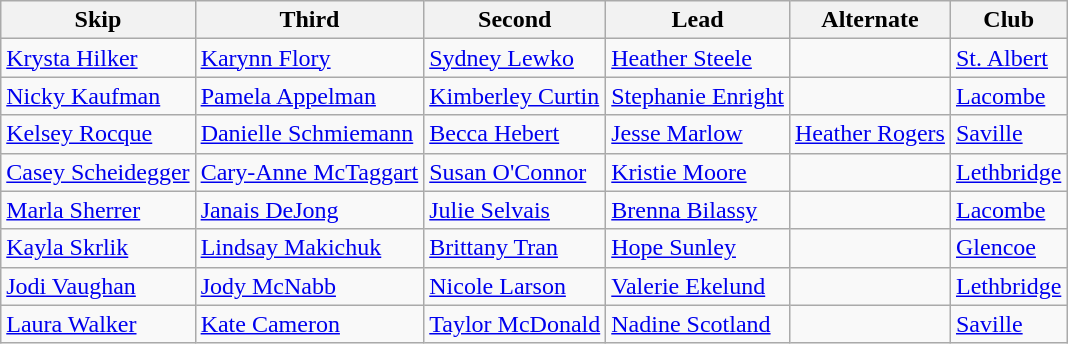<table class="wikitable" border="1">
<tr>
<th>Skip</th>
<th>Third</th>
<th>Second</th>
<th>Lead</th>
<th>Alternate</th>
<th>Club</th>
</tr>
<tr>
<td><a href='#'>Krysta Hilker</a></td>
<td><a href='#'>Karynn Flory</a></td>
<td><a href='#'>Sydney Lewko</a></td>
<td><a href='#'>Heather Steele</a></td>
<td></td>
<td><a href='#'>St. Albert</a></td>
</tr>
<tr>
<td><a href='#'>Nicky Kaufman</a></td>
<td><a href='#'>Pamela Appelman</a></td>
<td><a href='#'>Kimberley Curtin</a></td>
<td><a href='#'>Stephanie Enright</a></td>
<td></td>
<td><a href='#'>Lacombe</a></td>
</tr>
<tr>
<td><a href='#'>Kelsey Rocque</a></td>
<td><a href='#'>Danielle Schmiemann</a></td>
<td><a href='#'>Becca Hebert</a></td>
<td><a href='#'>Jesse Marlow</a></td>
<td><a href='#'>Heather Rogers</a></td>
<td><a href='#'>Saville</a></td>
</tr>
<tr>
<td><a href='#'>Casey Scheidegger</a></td>
<td><a href='#'>Cary-Anne McTaggart</a></td>
<td><a href='#'>Susan O'Connor</a></td>
<td><a href='#'>Kristie Moore</a></td>
<td></td>
<td><a href='#'>Lethbridge</a></td>
</tr>
<tr>
<td><a href='#'>Marla Sherrer</a></td>
<td><a href='#'>Janais DeJong</a></td>
<td><a href='#'>Julie Selvais</a></td>
<td><a href='#'>Brenna Bilassy</a></td>
<td></td>
<td><a href='#'>Lacombe</a></td>
</tr>
<tr>
<td><a href='#'>Kayla Skrlik</a></td>
<td><a href='#'>Lindsay Makichuk</a></td>
<td><a href='#'>Brittany Tran</a></td>
<td><a href='#'>Hope Sunley</a></td>
<td></td>
<td><a href='#'>Glencoe</a></td>
</tr>
<tr>
<td><a href='#'>Jodi Vaughan</a></td>
<td><a href='#'>Jody McNabb</a></td>
<td><a href='#'>Nicole Larson</a></td>
<td><a href='#'>Valerie Ekelund</a></td>
<td></td>
<td><a href='#'>Lethbridge</a></td>
</tr>
<tr>
<td><a href='#'>Laura Walker</a></td>
<td><a href='#'>Kate Cameron</a></td>
<td><a href='#'>Taylor McDonald</a></td>
<td><a href='#'>Nadine Scotland</a></td>
<td></td>
<td><a href='#'>Saville</a></td>
</tr>
</table>
